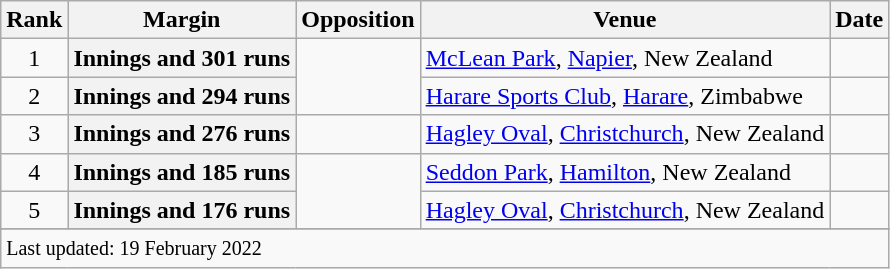<table class="wikitable plainrowheaders sortable">
<tr>
<th scope=col>Rank</th>
<th scope=col>Margin</th>
<th scope=col>Opposition</th>
<th scope=col>Venue</th>
<th scope=col>Date</th>
</tr>
<tr>
<td align=center>1</td>
<th scope=row style=text-align:center;>Innings and 301 runs</th>
<td rowspan=2></td>
<td><a href='#'>McLean Park</a>, <a href='#'>Napier</a>, New Zealand</td>
<td></td>
</tr>
<tr>
<td align=center>2</td>
<th scope=row style=text-align:center;>Innings and 294 runs</th>
<td><a href='#'>Harare Sports Club</a>, <a href='#'>Harare</a>, Zimbabwe</td>
<td></td>
</tr>
<tr>
<td align=center>3</td>
<th scope=row style=text-align:center>Innings and 276 runs</th>
<td></td>
<td><a href='#'>Hagley Oval</a>, <a href='#'>Christchurch</a>, New Zealand</td>
<td></td>
</tr>
<tr>
<td align=center>4</td>
<th scope=row style=text-align:center>Innings and 185 runs</th>
<td rowspan=2></td>
<td><a href='#'>Seddon Park</a>, <a href='#'>Hamilton</a>, New Zealand</td>
<td></td>
</tr>
<tr>
<td align=center>5</td>
<th scope=row style=text-align:center;>Innings and 176 runs</th>
<td><a href='#'>Hagley Oval</a>, <a href='#'>Christchurch</a>, New Zealand</td>
<td></td>
</tr>
<tr>
</tr>
<tr class=sortbottom>
<td colspan=5><small>Last updated: 19 February 2022</small></td>
</tr>
</table>
